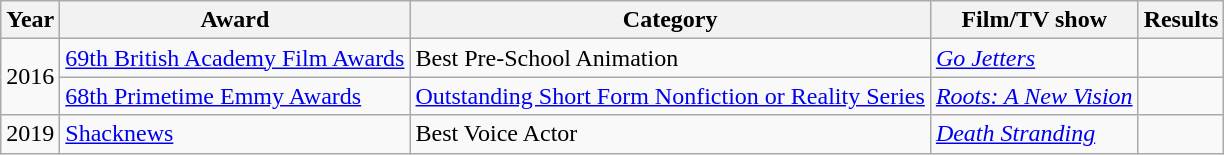<table class="wikitable">
<tr>
<th>Year</th>
<th>Award</th>
<th>Category</th>
<th>Film/TV show</th>
<th>Results</th>
</tr>
<tr>
<td rowspan="2">2016</td>
<td><a href='#'>69th British Academy Film Awards</a></td>
<td>Best Pre-School Animation</td>
<td><em><a href='#'>Go Jetters</a></em></td>
<td></td>
</tr>
<tr>
<td><a href='#'>68th Primetime Emmy Awards</a></td>
<td><a href='#'>Outstanding Short Form Nonfiction or Reality Series</a></td>
<td><em><a href='#'>Roots: A New Vision</a></em></td>
<td></td>
</tr>
<tr>
<td>2019</td>
<td><a href='#'>Shacknews</a></td>
<td>Best Voice Actor</td>
<td><em><a href='#'>Death Stranding</a></em></td>
<td></td>
</tr>
</table>
